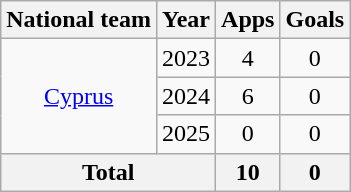<table class="wikitable" style="text-align: center;">
<tr>
<th>National team</th>
<th>Year</th>
<th>Apps</th>
<th>Goals</th>
</tr>
<tr>
<td rowspan="3"><a href='#'>Cyprus</a></td>
<td>2023</td>
<td>4</td>
<td>0</td>
</tr>
<tr>
<td>2024</td>
<td>6</td>
<td>0</td>
</tr>
<tr>
<td>2025</td>
<td>0</td>
<td>0</td>
</tr>
<tr>
<th colspan="2">Total</th>
<th>10</th>
<th>0</th>
</tr>
</table>
